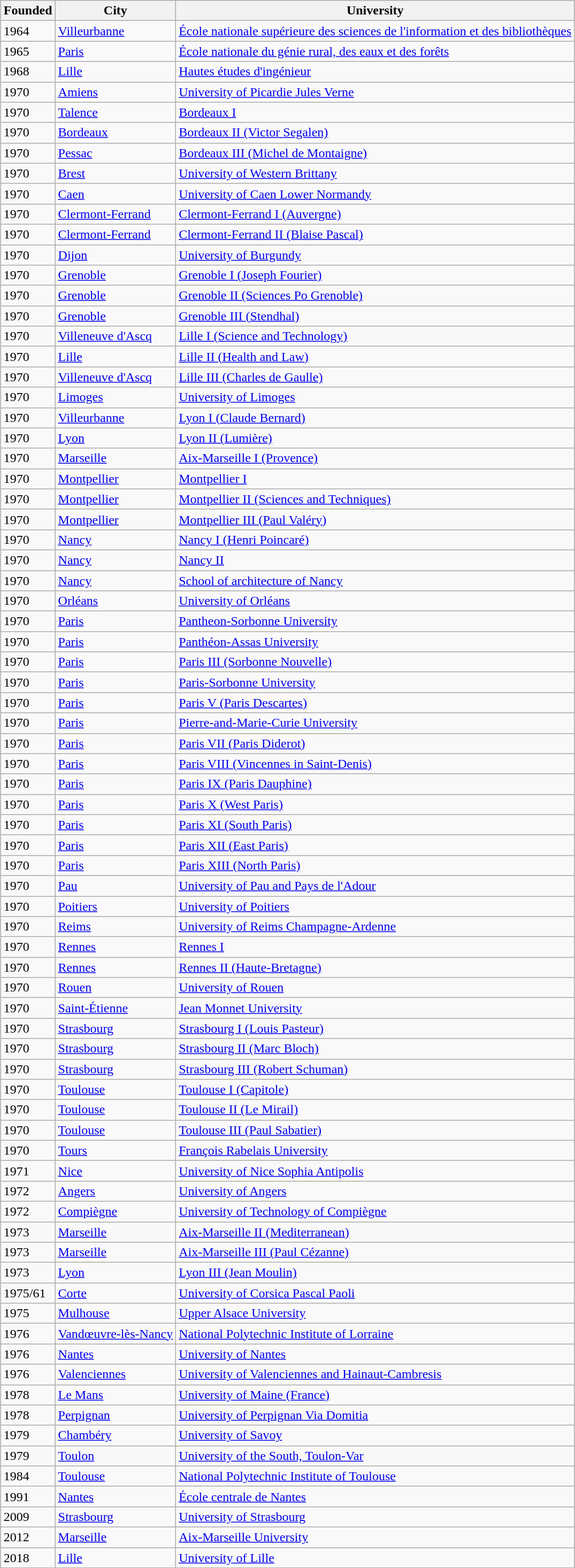<table class="wikitable sortable" style="margin:1px; border:1px solid #ccc;">
<tr style="text-align:left; vertical-align:top;" ">
<th>Founded</th>
<th>City</th>
<th>University</th>
</tr>
<tr>
<td>1964</td>
<td><a href='#'>Villeurbanne</a></td>
<td><a href='#'>École nationale supérieure des sciences de l'information et des bibliothèques</a> </td>
</tr>
<tr>
<td>1965</td>
<td><a href='#'>Paris</a></td>
<td><a href='#'>École nationale du génie rural, des eaux et des forêts</a> </td>
</tr>
<tr>
<td>1968</td>
<td><a href='#'>Lille</a></td>
<td><a href='#'>Hautes études d'ingénieur</a></td>
</tr>
<tr>
<td>1970</td>
<td><a href='#'>Amiens</a></td>
<td><a href='#'>University of Picardie Jules Verne</a></td>
</tr>
<tr>
<td>1970</td>
<td><a href='#'>Talence</a></td>
<td><a href='#'>Bordeaux I</a></td>
</tr>
<tr>
<td>1970</td>
<td><a href='#'>Bordeaux</a></td>
<td><a href='#'>Bordeaux II (Victor Segalen)</a></td>
</tr>
<tr>
<td>1970</td>
<td><a href='#'>Pessac</a></td>
<td><a href='#'>Bordeaux III (Michel de Montaigne)</a></td>
</tr>
<tr>
<td>1970</td>
<td><a href='#'>Brest</a></td>
<td><a href='#'>University of Western Brittany</a></td>
</tr>
<tr>
<td>1970</td>
<td><a href='#'>Caen</a></td>
<td><a href='#'>University of Caen Lower Normandy</a></td>
</tr>
<tr>
<td>1970</td>
<td><a href='#'>Clermont-Ferrand</a></td>
<td><a href='#'>Clermont-Ferrand I (Auvergne)</a></td>
</tr>
<tr>
<td>1970</td>
<td><a href='#'>Clermont-Ferrand</a></td>
<td><a href='#'>Clermont-Ferrand II (Blaise Pascal)</a></td>
</tr>
<tr>
<td>1970</td>
<td><a href='#'>Dijon</a></td>
<td><a href='#'>University of Burgundy</a></td>
</tr>
<tr>
<td>1970</td>
<td><a href='#'>Grenoble</a></td>
<td><a href='#'>Grenoble I (Joseph Fourier)</a></td>
</tr>
<tr>
<td>1970</td>
<td><a href='#'>Grenoble</a></td>
<td><a href='#'>Grenoble II (Sciences Po Grenoble)</a></td>
</tr>
<tr>
<td>1970</td>
<td><a href='#'>Grenoble</a></td>
<td><a href='#'>Grenoble III (Stendhal)</a></td>
</tr>
<tr>
<td>1970</td>
<td><a href='#'>Villeneuve d'Ascq</a></td>
<td><a href='#'>Lille I (Science and Technology)</a></td>
</tr>
<tr>
<td>1970</td>
<td><a href='#'>Lille</a></td>
<td><a href='#'>Lille II (Health and Law)</a></td>
</tr>
<tr>
<td>1970</td>
<td><a href='#'>Villeneuve d'Ascq</a></td>
<td><a href='#'>Lille III (Charles de Gaulle)</a></td>
</tr>
<tr>
<td>1970</td>
<td><a href='#'>Limoges</a></td>
<td><a href='#'>University of Limoges</a></td>
</tr>
<tr>
<td>1970</td>
<td><a href='#'>Villeurbanne</a></td>
<td><a href='#'>Lyon I (Claude Bernard)</a></td>
</tr>
<tr>
<td>1970</td>
<td><a href='#'>Lyon</a></td>
<td><a href='#'>Lyon II (Lumière)</a></td>
</tr>
<tr>
<td>1970</td>
<td><a href='#'>Marseille</a></td>
<td><a href='#'>Aix-Marseille I (Provence)</a></td>
</tr>
<tr>
<td>1970</td>
<td><a href='#'>Montpellier</a></td>
<td><a href='#'>Montpellier I</a></td>
</tr>
<tr>
<td>1970</td>
<td><a href='#'>Montpellier</a></td>
<td><a href='#'>Montpellier II (Sciences and Techniques)</a></td>
</tr>
<tr>
<td>1970</td>
<td><a href='#'>Montpellier</a></td>
<td><a href='#'>Montpellier III (Paul Valéry)</a></td>
</tr>
<tr>
<td>1970</td>
<td><a href='#'>Nancy</a></td>
<td><a href='#'>Nancy I (Henri Poincaré)</a></td>
</tr>
<tr>
<td>1970</td>
<td><a href='#'>Nancy</a></td>
<td><a href='#'>Nancy II</a></td>
</tr>
<tr>
<td>1970</td>
<td><a href='#'>Nancy</a></td>
<td><a href='#'>School of architecture of Nancy</a></td>
</tr>
<tr>
<td>1970</td>
<td><a href='#'>Orléans</a></td>
<td><a href='#'>University of Orléans</a></td>
</tr>
<tr>
<td>1970</td>
<td><a href='#'>Paris</a></td>
<td><a href='#'>Pantheon-Sorbonne University</a></td>
</tr>
<tr>
<td>1970</td>
<td><a href='#'>Paris</a></td>
<td><a href='#'>Panthéon-Assas University</a></td>
</tr>
<tr>
<td>1970</td>
<td><a href='#'>Paris</a></td>
<td><a href='#'>Paris III (Sorbonne Nouvelle)</a></td>
</tr>
<tr>
<td>1970</td>
<td><a href='#'>Paris</a></td>
<td><a href='#'>Paris-Sorbonne University</a></td>
</tr>
<tr>
<td>1970</td>
<td><a href='#'>Paris</a></td>
<td><a href='#'>Paris V (Paris Descartes)</a></td>
</tr>
<tr>
<td>1970</td>
<td><a href='#'>Paris</a></td>
<td><a href='#'>Pierre-and-Marie-Curie University</a></td>
</tr>
<tr>
<td>1970</td>
<td><a href='#'>Paris</a></td>
<td><a href='#'>Paris VII (Paris Diderot)</a></td>
</tr>
<tr>
<td>1970</td>
<td><a href='#'>Paris</a></td>
<td><a href='#'>Paris VIII (Vincennes in Saint-Denis)</a></td>
</tr>
<tr>
<td>1970</td>
<td><a href='#'>Paris</a></td>
<td><a href='#'>Paris IX (Paris Dauphine)</a></td>
</tr>
<tr>
<td>1970</td>
<td><a href='#'>Paris</a></td>
<td><a href='#'>Paris X (West Paris)</a></td>
</tr>
<tr>
<td>1970</td>
<td><a href='#'>Paris</a></td>
<td><a href='#'>Paris XI (South Paris)</a></td>
</tr>
<tr>
<td>1970</td>
<td><a href='#'>Paris</a></td>
<td><a href='#'>Paris XII (East Paris)</a></td>
</tr>
<tr>
<td>1970</td>
<td><a href='#'>Paris</a></td>
<td><a href='#'>Paris XIII (North Paris)</a></td>
</tr>
<tr>
<td>1970</td>
<td><a href='#'>Pau</a></td>
<td><a href='#'>University of Pau and Pays de l'Adour</a></td>
</tr>
<tr>
<td>1970</td>
<td><a href='#'>Poitiers</a></td>
<td><a href='#'>University of Poitiers</a></td>
</tr>
<tr>
<td>1970</td>
<td><a href='#'>Reims</a></td>
<td><a href='#'>University of Reims Champagne-Ardenne</a></td>
</tr>
<tr>
<td>1970</td>
<td><a href='#'>Rennes</a></td>
<td><a href='#'>Rennes I</a></td>
</tr>
<tr>
<td>1970</td>
<td><a href='#'>Rennes</a></td>
<td><a href='#'>Rennes II (Haute-Bretagne)</a></td>
</tr>
<tr>
<td>1970</td>
<td><a href='#'>Rouen</a></td>
<td><a href='#'>University of Rouen</a></td>
</tr>
<tr>
<td>1970</td>
<td><a href='#'>Saint-Étienne</a></td>
<td><a href='#'>Jean Monnet University</a></td>
</tr>
<tr>
<td>1970</td>
<td><a href='#'>Strasbourg</a></td>
<td><a href='#'>Strasbourg I (Louis Pasteur)</a></td>
</tr>
<tr>
<td>1970</td>
<td><a href='#'>Strasbourg</a></td>
<td><a href='#'>Strasbourg II (Marc Bloch)</a></td>
</tr>
<tr>
<td>1970</td>
<td><a href='#'>Strasbourg</a></td>
<td><a href='#'>Strasbourg III (Robert Schuman)</a></td>
</tr>
<tr>
<td>1970</td>
<td><a href='#'>Toulouse</a></td>
<td><a href='#'>Toulouse I (Capitole)</a></td>
</tr>
<tr>
<td>1970</td>
<td><a href='#'>Toulouse</a></td>
<td><a href='#'>Toulouse II (Le Mirail)</a></td>
</tr>
<tr>
<td>1970</td>
<td><a href='#'>Toulouse</a></td>
<td><a href='#'>Toulouse III (Paul Sabatier)</a></td>
</tr>
<tr>
<td>1970</td>
<td><a href='#'>Tours</a></td>
<td><a href='#'>François Rabelais University</a></td>
</tr>
<tr>
<td>1971</td>
<td><a href='#'>Nice</a></td>
<td><a href='#'>University of Nice Sophia Antipolis</a></td>
</tr>
<tr>
<td>1972</td>
<td><a href='#'>Angers</a></td>
<td><a href='#'>University of Angers</a></td>
</tr>
<tr>
<td>1972</td>
<td><a href='#'>Compiègne</a></td>
<td><a href='#'>University of Technology of Compiègne</a></td>
</tr>
<tr>
<td>1973</td>
<td><a href='#'>Marseille</a></td>
<td><a href='#'>Aix-Marseille II (Mediterranean)</a></td>
</tr>
<tr>
<td>1973</td>
<td><a href='#'>Marseille</a></td>
<td><a href='#'>Aix-Marseille III (Paul Cézanne)</a></td>
</tr>
<tr>
<td>1973</td>
<td><a href='#'>Lyon</a></td>
<td><a href='#'>Lyon III (Jean Moulin)</a></td>
</tr>
<tr>
<td>1975/61</td>
<td><a href='#'>Corte</a></td>
<td><a href='#'>University of Corsica Pascal Paoli</a></td>
</tr>
<tr>
<td>1975</td>
<td><a href='#'>Mulhouse</a></td>
<td><a href='#'>Upper Alsace University</a></td>
</tr>
<tr>
<td>1976</td>
<td><a href='#'>Vandœuvre-lès-Nancy</a></td>
<td><a href='#'>National Polytechnic Institute of Lorraine</a></td>
</tr>
<tr>
<td>1976</td>
<td><a href='#'>Nantes</a></td>
<td><a href='#'>University of Nantes</a></td>
</tr>
<tr>
<td>1976</td>
<td><a href='#'>Valenciennes</a></td>
<td><a href='#'>University of Valenciennes and Hainaut-Cambresis</a></td>
</tr>
<tr>
<td>1978</td>
<td><a href='#'>Le Mans</a></td>
<td><a href='#'>University of Maine (France)</a></td>
</tr>
<tr>
<td>1978</td>
<td><a href='#'>Perpignan</a></td>
<td><a href='#'>University of Perpignan Via Domitia</a></td>
</tr>
<tr>
<td>1979</td>
<td><a href='#'>Chambéry</a></td>
<td><a href='#'>University of Savoy</a></td>
</tr>
<tr>
<td>1979</td>
<td><a href='#'>Toulon</a></td>
<td><a href='#'>University of the South, Toulon-Var</a></td>
</tr>
<tr>
<td>1984</td>
<td><a href='#'>Toulouse</a></td>
<td><a href='#'>National Polytechnic Institute of Toulouse</a></td>
</tr>
<tr>
<td>1991</td>
<td><a href='#'>Nantes</a></td>
<td><a href='#'>École centrale de Nantes</a></td>
</tr>
<tr>
<td>2009</td>
<td><a href='#'>Strasbourg</a></td>
<td><a href='#'>University of Strasbourg</a></td>
</tr>
<tr>
<td>2012</td>
<td><a href='#'>Marseille</a></td>
<td><a href='#'>Aix-Marseille University</a></td>
</tr>
<tr>
<td>2018</td>
<td><a href='#'>Lille</a></td>
<td><a href='#'>University of Lille</a></td>
</tr>
</table>
